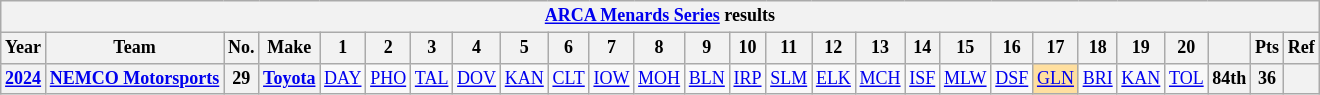<table class="wikitable" style="text-align:center; font-size:75%">
<tr>
<th colspan=48><a href='#'>ARCA Menards Series</a> results</th>
</tr>
<tr>
<th>Year</th>
<th>Team</th>
<th>No.</th>
<th>Make</th>
<th>1</th>
<th>2</th>
<th>3</th>
<th>4</th>
<th>5</th>
<th>6</th>
<th>7</th>
<th>8</th>
<th>9</th>
<th>10</th>
<th>11</th>
<th>12</th>
<th>13</th>
<th>14</th>
<th>15</th>
<th>16</th>
<th>17</th>
<th>18</th>
<th>19</th>
<th>20</th>
<th></th>
<th>Pts</th>
<th>Ref</th>
</tr>
<tr>
<th><a href='#'>2024</a></th>
<th><a href='#'>NEMCO Motorsports</a></th>
<th>29</th>
<th><a href='#'>Toyota</a></th>
<td><a href='#'>DAY</a></td>
<td><a href='#'>PHO</a></td>
<td><a href='#'>TAL</a></td>
<td><a href='#'>DOV</a></td>
<td><a href='#'>KAN</a></td>
<td><a href='#'>CLT</a></td>
<td><a href='#'>IOW</a></td>
<td><a href='#'>MOH</a></td>
<td><a href='#'>BLN</a></td>
<td><a href='#'>IRP</a></td>
<td><a href='#'>SLM</a></td>
<td><a href='#'>ELK</a></td>
<td><a href='#'>MCH</a></td>
<td><a href='#'>ISF</a></td>
<td><a href='#'>MLW</a></td>
<td><a href='#'>DSF</a></td>
<td style="background:#FFDF9F;"><a href='#'>GLN</a><br></td>
<td><a href='#'>BRI</a></td>
<td><a href='#'>KAN</a></td>
<td><a href='#'>TOL</a></td>
<th>84th</th>
<th>36</th>
<th></th>
</tr>
</table>
